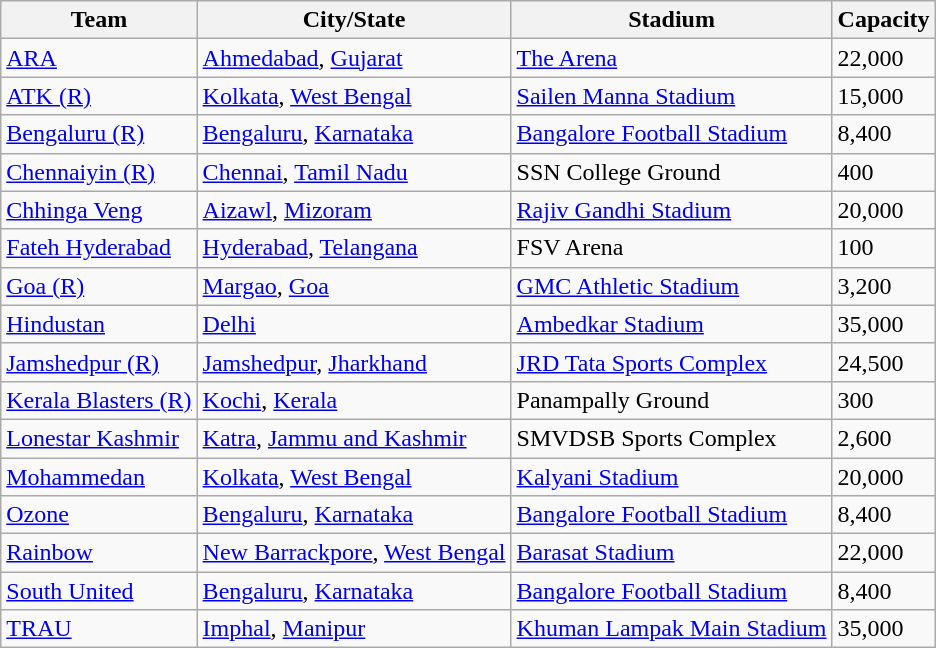<table class="wikitable sortable">
<tr>
<th>Team</th>
<th>City/State</th>
<th>Stadium</th>
<th>Capacity</th>
</tr>
<tr>
<td><a href='#'>ARA</a></td>
<td><a href='#'>Ahmedabad</a>, <a href='#'>Gujarat</a></td>
<td><a href='#'>The Arena</a></td>
<td>22,000</td>
</tr>
<tr>
<td><a href='#'>ATK (R)</a></td>
<td><a href='#'>Kolkata</a>, <a href='#'>West Bengal</a></td>
<td><a href='#'>Sailen Manna Stadium</a></td>
<td>15,000</td>
</tr>
<tr>
<td><a href='#'>Bengaluru (R)</a></td>
<td><a href='#'>Bengaluru</a>, <a href='#'>Karnataka</a></td>
<td><a href='#'>Bangalore Football Stadium</a></td>
<td>8,400</td>
</tr>
<tr>
<td><a href='#'>Chennaiyin (R)</a></td>
<td><a href='#'>Chennai</a>, <a href='#'>Tamil Nadu</a></td>
<td>SSN College Ground</td>
<td>400</td>
</tr>
<tr>
<td><a href='#'>Chhinga Veng</a></td>
<td><a href='#'>Aizawl</a>, <a href='#'>Mizoram</a></td>
<td><a href='#'>Rajiv Gandhi Stadium</a></td>
<td>20,000</td>
</tr>
<tr>
<td><a href='#'>Fateh Hyderabad</a></td>
<td><a href='#'>Hyderabad</a>, <a href='#'>Telangana</a></td>
<td>FSV Arena</td>
<td>100</td>
</tr>
<tr>
<td><a href='#'>Goa (R)</a></td>
<td><a href='#'>Margao</a>, <a href='#'>Goa</a></td>
<td><a href='#'>GMC Athletic Stadium</a></td>
<td>3,200</td>
</tr>
<tr>
<td><a href='#'>Hindustan</a></td>
<td><a href='#'>Delhi</a></td>
<td><a href='#'>Ambedkar Stadium</a></td>
<td>35,000</td>
</tr>
<tr>
<td><a href='#'>Jamshedpur (R)</a></td>
<td><a href='#'>Jamshedpur</a>, <a href='#'>Jharkhand</a></td>
<td><a href='#'>JRD Tata Sports Complex</a></td>
<td>24,500</td>
</tr>
<tr>
<td><a href='#'>Kerala Blasters (R)</a></td>
<td><a href='#'>Kochi</a>, <a href='#'>Kerala</a></td>
<td>Panampally Ground</td>
<td>300</td>
</tr>
<tr>
<td><a href='#'>Lonestar Kashmir</a></td>
<td><a href='#'>Katra</a>, <a href='#'>Jammu and Kashmir</a></td>
<td>SMVDSB Sports Complex</td>
<td>2,600</td>
</tr>
<tr>
<td><a href='#'>Mohammedan</a></td>
<td><a href='#'>Kolkata</a>, <a href='#'>West Bengal</a></td>
<td><a href='#'>Kalyani Stadium</a></td>
<td>20,000</td>
</tr>
<tr>
<td><a href='#'>Ozone</a></td>
<td><a href='#'>Bengaluru</a>, <a href='#'>Karnataka</a></td>
<td><a href='#'>Bangalore Football Stadium</a></td>
<td>8,400</td>
</tr>
<tr>
<td><a href='#'>Rainbow</a></td>
<td><a href='#'>New Barrackpore</a>, <a href='#'>West Bengal</a></td>
<td><a href='#'>Barasat Stadium</a></td>
<td>22,000</td>
</tr>
<tr>
<td><a href='#'>South United</a></td>
<td><a href='#'>Bengaluru</a>, <a href='#'>Karnataka</a></td>
<td><a href='#'>Bangalore Football Stadium</a></td>
<td>8,400</td>
</tr>
<tr>
<td><a href='#'>TRAU</a></td>
<td><a href='#'>Imphal</a>, <a href='#'>Manipur</a></td>
<td><a href='#'>Khuman Lampak Main Stadium</a></td>
<td>35,000</td>
</tr>
</table>
